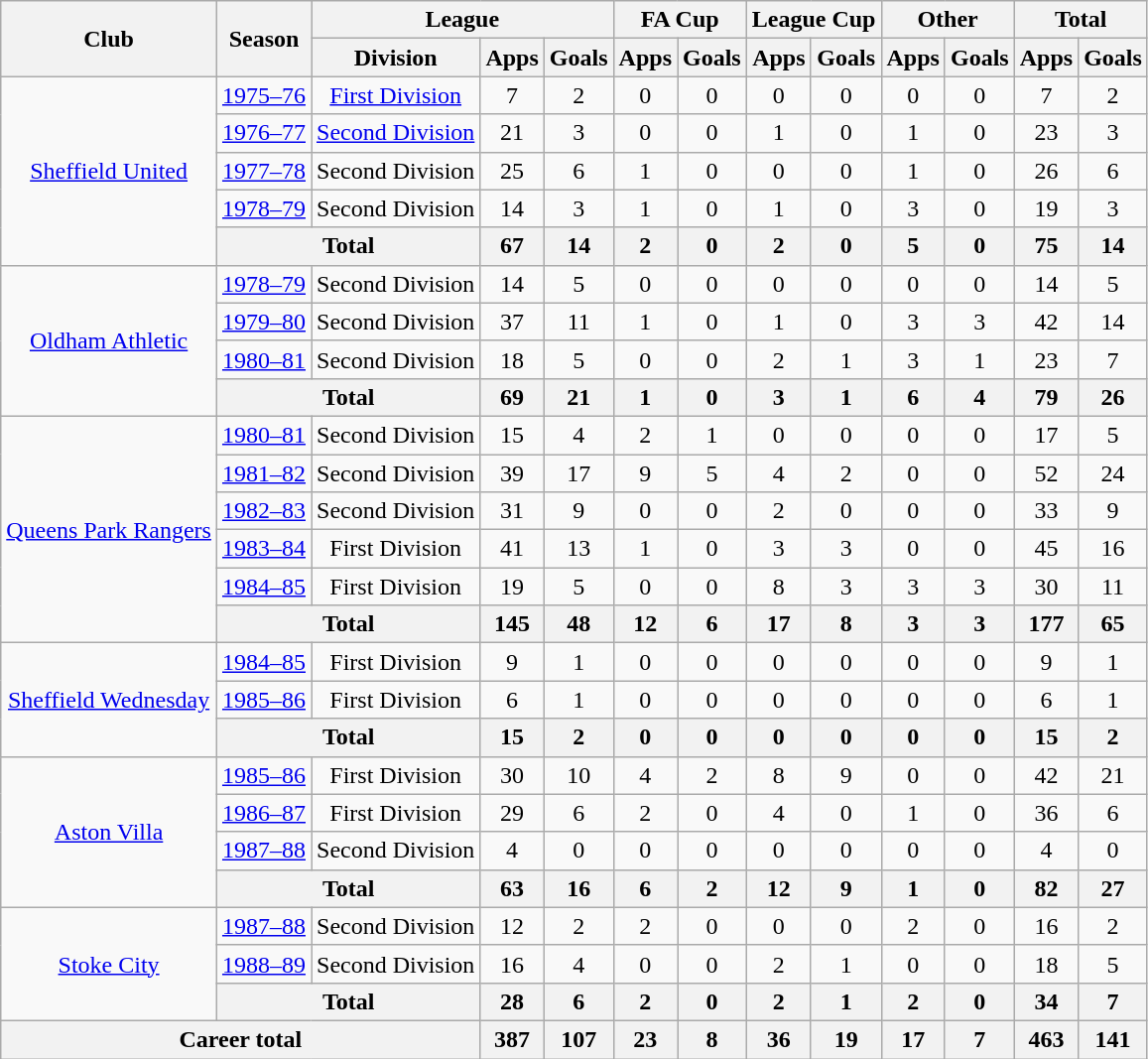<table class="wikitable" style="text-align:center">
<tr>
<th rowspan="2">Club</th>
<th rowspan="2">Season</th>
<th colspan="3">League</th>
<th colspan="2">FA Cup</th>
<th colspan="2">League Cup</th>
<th colspan="2">Other</th>
<th colspan="2">Total</th>
</tr>
<tr>
<th>Division</th>
<th>Apps</th>
<th>Goals</th>
<th>Apps</th>
<th>Goals</th>
<th>Apps</th>
<th>Goals</th>
<th>Apps</th>
<th>Goals</th>
<th>Apps</th>
<th>Goals</th>
</tr>
<tr>
<td rowspan="5"><a href='#'>Sheffield United</a></td>
<td><a href='#'>1975–76</a></td>
<td><a href='#'>First Division</a></td>
<td>7</td>
<td>2</td>
<td>0</td>
<td>0</td>
<td>0</td>
<td>0</td>
<td>0</td>
<td>0</td>
<td>7</td>
<td>2</td>
</tr>
<tr>
<td><a href='#'>1976–77</a></td>
<td><a href='#'>Second Division</a></td>
<td>21</td>
<td>3</td>
<td>0</td>
<td>0</td>
<td>1</td>
<td>0</td>
<td>1</td>
<td>0</td>
<td>23</td>
<td>3</td>
</tr>
<tr>
<td><a href='#'>1977–78</a></td>
<td>Second Division</td>
<td>25</td>
<td>6</td>
<td>1</td>
<td>0</td>
<td>0</td>
<td>0</td>
<td>1</td>
<td>0</td>
<td>26</td>
<td>6</td>
</tr>
<tr>
<td><a href='#'>1978–79</a></td>
<td>Second Division</td>
<td>14</td>
<td>3</td>
<td>1</td>
<td>0</td>
<td>1</td>
<td>0</td>
<td>3</td>
<td>0</td>
<td>19</td>
<td>3</td>
</tr>
<tr>
<th colspan="2">Total</th>
<th>67</th>
<th>14</th>
<th>2</th>
<th>0</th>
<th>2</th>
<th>0</th>
<th>5</th>
<th>0</th>
<th>75</th>
<th>14</th>
</tr>
<tr>
<td rowspan="4"><a href='#'>Oldham Athletic</a></td>
<td><a href='#'>1978–79</a></td>
<td>Second Division</td>
<td>14</td>
<td>5</td>
<td>0</td>
<td>0</td>
<td>0</td>
<td>0</td>
<td>0</td>
<td>0</td>
<td>14</td>
<td>5</td>
</tr>
<tr>
<td><a href='#'>1979–80</a></td>
<td>Second Division</td>
<td>37</td>
<td>11</td>
<td>1</td>
<td>0</td>
<td>1</td>
<td>0</td>
<td>3</td>
<td>3</td>
<td>42</td>
<td>14</td>
</tr>
<tr>
<td><a href='#'>1980–81</a></td>
<td>Second Division</td>
<td>18</td>
<td>5</td>
<td>0</td>
<td>0</td>
<td>2</td>
<td>1</td>
<td>3</td>
<td>1</td>
<td>23</td>
<td>7</td>
</tr>
<tr>
<th colspan="2">Total</th>
<th>69</th>
<th>21</th>
<th>1</th>
<th>0</th>
<th>3</th>
<th>1</th>
<th>6</th>
<th>4</th>
<th>79</th>
<th>26</th>
</tr>
<tr>
<td rowspan="6"><a href='#'>Queens Park Rangers</a></td>
<td><a href='#'>1980–81</a></td>
<td>Second Division</td>
<td>15</td>
<td>4</td>
<td>2</td>
<td>1</td>
<td>0</td>
<td>0</td>
<td>0</td>
<td>0</td>
<td>17</td>
<td>5</td>
</tr>
<tr>
<td><a href='#'>1981–82</a></td>
<td>Second Division</td>
<td>39</td>
<td>17</td>
<td>9</td>
<td>5</td>
<td>4</td>
<td>2</td>
<td>0</td>
<td>0</td>
<td>52</td>
<td>24</td>
</tr>
<tr>
<td><a href='#'>1982–83</a></td>
<td>Second Division</td>
<td>31</td>
<td>9</td>
<td>0</td>
<td>0</td>
<td>2</td>
<td>0</td>
<td>0</td>
<td>0</td>
<td>33</td>
<td>9</td>
</tr>
<tr>
<td><a href='#'>1983–84</a></td>
<td>First Division</td>
<td>41</td>
<td>13</td>
<td>1</td>
<td>0</td>
<td>3</td>
<td>3</td>
<td>0</td>
<td>0</td>
<td>45</td>
<td>16</td>
</tr>
<tr>
<td><a href='#'>1984–85</a></td>
<td>First Division</td>
<td>19</td>
<td>5</td>
<td>0</td>
<td>0</td>
<td>8</td>
<td>3</td>
<td>3</td>
<td>3</td>
<td>30</td>
<td>11</td>
</tr>
<tr>
<th colspan="2">Total</th>
<th>145</th>
<th>48</th>
<th>12</th>
<th>6</th>
<th>17</th>
<th>8</th>
<th>3</th>
<th>3</th>
<th>177</th>
<th>65</th>
</tr>
<tr>
<td rowspan="3"><a href='#'>Sheffield Wednesday</a></td>
<td><a href='#'>1984–85</a></td>
<td>First Division</td>
<td>9</td>
<td>1</td>
<td>0</td>
<td>0</td>
<td>0</td>
<td>0</td>
<td>0</td>
<td>0</td>
<td>9</td>
<td>1</td>
</tr>
<tr>
<td><a href='#'>1985–86</a></td>
<td>First Division</td>
<td>6</td>
<td>1</td>
<td>0</td>
<td>0</td>
<td>0</td>
<td>0</td>
<td>0</td>
<td>0</td>
<td>6</td>
<td>1</td>
</tr>
<tr>
<th colspan="2">Total</th>
<th>15</th>
<th>2</th>
<th>0</th>
<th>0</th>
<th>0</th>
<th>0</th>
<th>0</th>
<th>0</th>
<th>15</th>
<th>2</th>
</tr>
<tr>
<td rowspan="4"><a href='#'>Aston Villa</a></td>
<td><a href='#'>1985–86</a></td>
<td>First Division</td>
<td>30</td>
<td>10</td>
<td>4</td>
<td>2</td>
<td>8</td>
<td>9</td>
<td>0</td>
<td>0</td>
<td>42</td>
<td>21</td>
</tr>
<tr>
<td><a href='#'>1986–87</a></td>
<td>First Division</td>
<td>29</td>
<td>6</td>
<td>2</td>
<td>0</td>
<td>4</td>
<td>0</td>
<td>1</td>
<td>0</td>
<td>36</td>
<td>6</td>
</tr>
<tr>
<td><a href='#'>1987–88</a></td>
<td>Second Division</td>
<td>4</td>
<td>0</td>
<td>0</td>
<td>0</td>
<td>0</td>
<td>0</td>
<td>0</td>
<td>0</td>
<td>4</td>
<td>0</td>
</tr>
<tr>
<th colspan="2">Total</th>
<th>63</th>
<th>16</th>
<th>6</th>
<th>2</th>
<th>12</th>
<th>9</th>
<th>1</th>
<th>0</th>
<th>82</th>
<th>27</th>
</tr>
<tr>
<td rowspan="3"><a href='#'>Stoke City</a></td>
<td><a href='#'>1987–88</a></td>
<td>Second Division</td>
<td>12</td>
<td>2</td>
<td>2</td>
<td>0</td>
<td>0</td>
<td>0</td>
<td>2</td>
<td>0</td>
<td>16</td>
<td>2</td>
</tr>
<tr>
<td><a href='#'>1988–89</a></td>
<td>Second Division</td>
<td>16</td>
<td>4</td>
<td>0</td>
<td>0</td>
<td>2</td>
<td>1</td>
<td>0</td>
<td>0</td>
<td>18</td>
<td>5</td>
</tr>
<tr>
<th colspan="2">Total</th>
<th>28</th>
<th>6</th>
<th>2</th>
<th>0</th>
<th>2</th>
<th>1</th>
<th>2</th>
<th>0</th>
<th>34</th>
<th>7</th>
</tr>
<tr>
<th colspan="3">Career total</th>
<th>387</th>
<th>107</th>
<th>23</th>
<th>8</th>
<th>36</th>
<th>19</th>
<th>17</th>
<th>7</th>
<th>463</th>
<th>141</th>
</tr>
</table>
